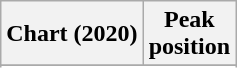<table class="wikitable sortable plainrowheaders" style="text-align:center">
<tr>
<th scope="col">Chart (2020)</th>
<th scope="col">Peak<br>position</th>
</tr>
<tr>
</tr>
<tr>
</tr>
<tr>
</tr>
<tr>
</tr>
</table>
